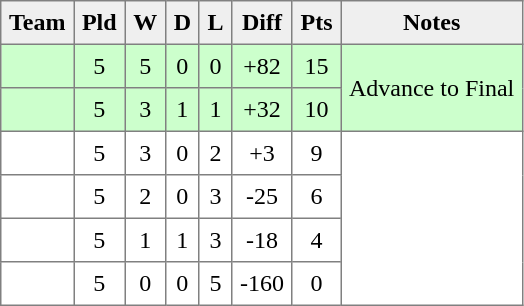<table style=border-collapse:collapse border=1 cellspacing=0 cellpadding=5>
<tr align=center bgcolor=#efefef>
<th>Team</th>
<th>Pld</th>
<th>W</th>
<th>D</th>
<th>L</th>
<th>Diff</th>
<th>Pts</th>
<th>Notes</th>
</tr>
<tr align=center style="background:#ccffcc">
<td style="text-align:left;"> </td>
<td>5</td>
<td>5</td>
<td>0</td>
<td>0</td>
<td>+82</td>
<td>15</td>
<td rowspan="2">Advance to Final</td>
</tr>
<tr align="center" style="background:#ccffcc;">
<td style="text-align:left;"> </td>
<td>5</td>
<td>3</td>
<td>1</td>
<td>1</td>
<td>+32</td>
<td>10</td>
</tr>
<tr align="center" style="background:#ffffff;">
<td style="text-align:left;"> </td>
<td>5</td>
<td>3</td>
<td>0</td>
<td>2</td>
<td>+3</td>
<td>9</td>
<td rowspan="4"></td>
</tr>
<tr align="center" style="background:#FFFFFF;">
<td style="text-align:left;">  </td>
<td>5</td>
<td>2</td>
<td>0</td>
<td>3</td>
<td>-25</td>
<td>6</td>
</tr>
<tr align="center" style="background:#FFFFFF;">
<td style="text-align:left;"> </td>
<td>5</td>
<td>1</td>
<td>1</td>
<td>3</td>
<td>-18</td>
<td>4</td>
</tr>
<tr align=center style="background:#FFFFFF;">
<td style="text-align:left;"> </td>
<td>5</td>
<td>0</td>
<td>0</td>
<td>5</td>
<td>-160</td>
<td>0</td>
</tr>
</table>
